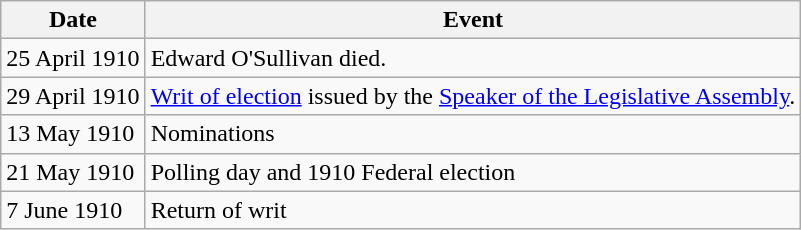<table class="wikitable">
<tr>
<th>Date</th>
<th>Event</th>
</tr>
<tr>
<td>25 April 1910</td>
<td>Edward O'Sullivan died.</td>
</tr>
<tr>
<td>29 April 1910</td>
<td><a href='#'>Writ of election</a> issued by the <a href='#'>Speaker of the Legislative Assembly</a>.</td>
</tr>
<tr>
<td>13 May 1910</td>
<td>Nominations</td>
</tr>
<tr>
<td>21 May 1910</td>
<td>Polling day and 1910 Federal election</td>
</tr>
<tr>
<td>7 June 1910</td>
<td>Return of writ</td>
</tr>
</table>
